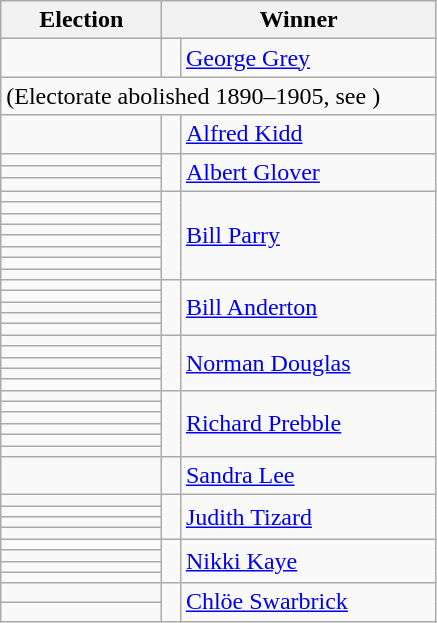<table class="wikitable">
<tr>
<th width=100>Election</th>
<th width=175 colspan=2>Winner</th>
</tr>
<tr>
<td></td>
<td width=5 bgcolor=></td>
<td><a href='#'>George Grey</a></td>
</tr>
<tr>
<td colspan=3><span>(Electorate abolished 1890–1905, see )</span></td>
</tr>
<tr>
<td></td>
<td bgcolor=></td>
<td><a href='#'>Alfred Kidd</a></td>
</tr>
<tr>
<td></td>
<td rowspan=3 bgcolor=></td>
<td rowspan=3><a href='#'>Albert Glover</a></td>
</tr>
<tr>
<td></td>
</tr>
<tr>
<td></td>
</tr>
<tr>
<td></td>
<td rowspan=8 bgcolor=></td>
<td rowspan=8><a href='#'>Bill Parry</a></td>
</tr>
<tr>
<td></td>
</tr>
<tr>
<td></td>
</tr>
<tr>
<td></td>
</tr>
<tr>
<td></td>
</tr>
<tr>
<td></td>
</tr>
<tr>
<td></td>
</tr>
<tr>
<td></td>
</tr>
<tr>
<td></td>
<td rowspan=5 bgcolor=></td>
<td rowspan=5><a href='#'>Bill Anderton</a></td>
</tr>
<tr>
<td></td>
</tr>
<tr>
<td></td>
</tr>
<tr>
<td></td>
</tr>
<tr>
<td></td>
</tr>
<tr>
<td></td>
<td rowspan=5 bgcolor=></td>
<td rowspan=5><a href='#'>Norman Douglas</a></td>
</tr>
<tr>
<td></td>
</tr>
<tr>
<td></td>
</tr>
<tr>
<td></td>
</tr>
<tr>
<td></td>
</tr>
<tr>
<td></td>
<td rowspan=6 bgcolor=></td>
<td rowspan=6><a href='#'>Richard Prebble</a></td>
</tr>
<tr>
<td></td>
</tr>
<tr>
<td></td>
</tr>
<tr>
<td></td>
</tr>
<tr>
<td></td>
</tr>
<tr>
<td></td>
</tr>
<tr>
<td></td>
<td bgcolor=></td>
<td><a href='#'>Sandra Lee</a></td>
</tr>
<tr>
<td></td>
<td rowspan=4 bgcolor=></td>
<td rowspan=4><a href='#'>Judith Tizard</a></td>
</tr>
<tr>
<td></td>
</tr>
<tr>
<td></td>
</tr>
<tr>
<td></td>
</tr>
<tr>
<td></td>
<td rowspan=4 bgcolor=></td>
<td rowspan=4><a href='#'>Nikki Kaye</a></td>
</tr>
<tr>
<td></td>
</tr>
<tr>
<td></td>
</tr>
<tr>
<td></td>
</tr>
<tr>
<td></td>
<td rowspan=2 bgcolor=></td>
<td rowspan=2><a href='#'>Chlöe Swarbrick</a></td>
</tr>
<tr>
<td></td>
</tr>
</table>
